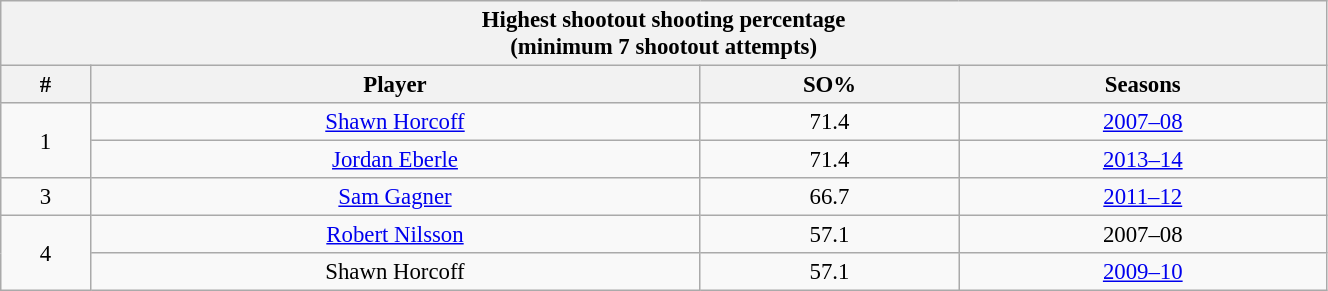<table class="wikitable" style="text-align: center; font-size: 95%" width="70%">
<tr>
<th colspan="4">Highest shootout shooting percentage<br>(minimum 7 shootout attempts)</th>
</tr>
<tr>
<th>#</th>
<th>Player</th>
<th>SO%</th>
<th>Seasons</th>
</tr>
<tr>
<td rowspan="2">1</td>
<td><a href='#'>Shawn Horcoff</a></td>
<td>71.4</td>
<td><a href='#'>2007–08</a></td>
</tr>
<tr>
<td><a href='#'>Jordan Eberle</a></td>
<td>71.4</td>
<td><a href='#'>2013–14</a></td>
</tr>
<tr>
<td>3</td>
<td><a href='#'>Sam Gagner</a></td>
<td>66.7</td>
<td><a href='#'>2011–12</a></td>
</tr>
<tr>
<td rowspan="2">4</td>
<td><a href='#'>Robert Nilsson</a></td>
<td>57.1</td>
<td>2007–08</td>
</tr>
<tr>
<td>Shawn Horcoff</td>
<td>57.1</td>
<td><a href='#'>2009–10</a></td>
</tr>
</table>
